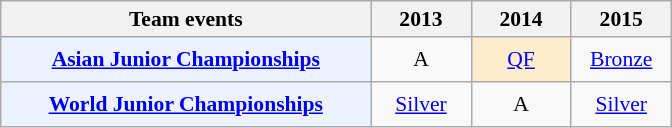<table style='font-size: 90%; text-align:center;' class='wikitable'>
<tr>
<th width=180>Team events</th>
<th>2013</th>
<th>2014</th>
<th>2015</th>
</tr>
<tr style="height: 30px;">
<td bgcolor=ECF2FF style="width: 240px;align=left"><strong><a href='#'>Asian Junior Championships</a></strong></td>
<td>A</td>
<td style="width: 60px" bgcolor=FFEBCD><a href='#'>QF</a></td>
<td style="width: 60px"> <a href='#'>Bronze</a></td>
</tr>
<tr style="height: 30px;">
<td bgcolor=ECF2FF style="width: 240px;align=left"><strong><a href='#'>World Junior Championships</a></strong></td>
<td style="width: 60px"> <a href='#'>Silver</a></td>
<td>A</td>
<td style="width: 60px"> <a href='#'>Silver</a></td>
</tr>
</table>
